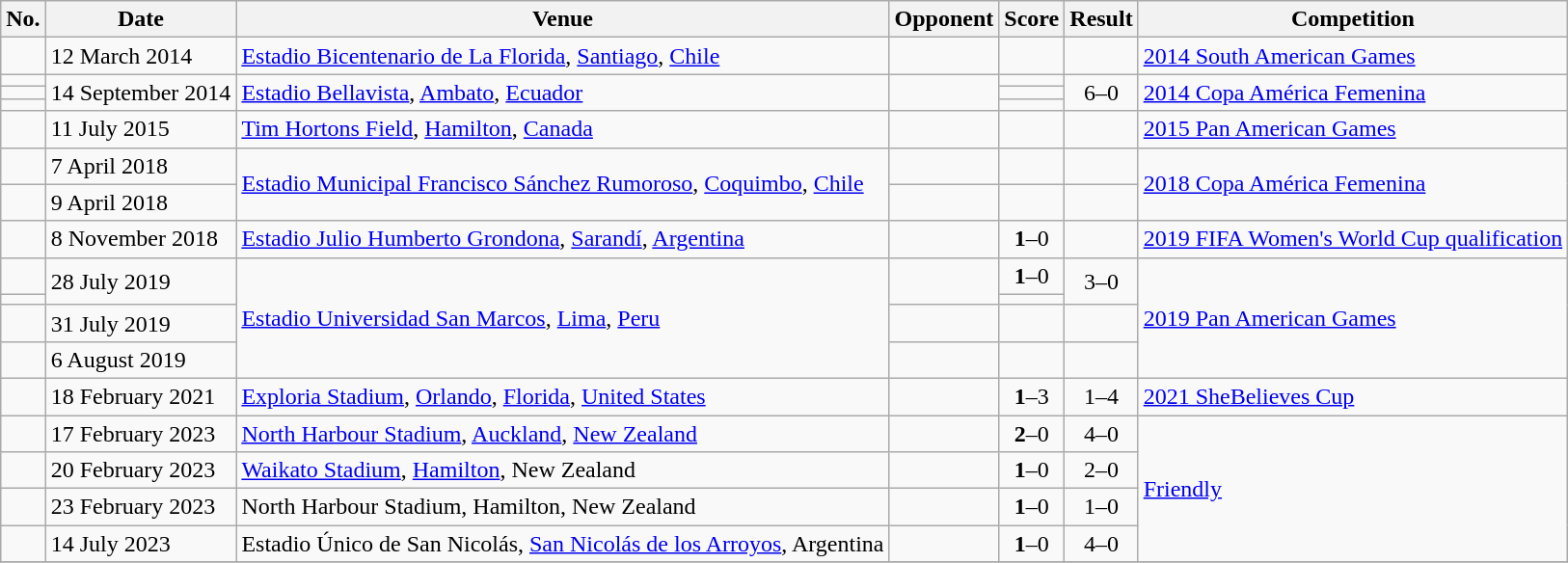<table class="wikitable">
<tr>
<th>No.</th>
<th>Date</th>
<th>Venue</th>
<th>Opponent</th>
<th>Score</th>
<th>Result</th>
<th>Competition</th>
</tr>
<tr>
<td></td>
<td>12 March 2014</td>
<td><a href='#'>Estadio Bicentenario de La Florida</a>, <a href='#'>Santiago</a>, <a href='#'>Chile</a></td>
<td></td>
<td></td>
<td></td>
<td><a href='#'>2014 South American Games</a></td>
</tr>
<tr>
<td></td>
<td rowspan=3>14 September 2014</td>
<td rowspan=3><a href='#'>Estadio Bellavista</a>, <a href='#'>Ambato</a>, <a href='#'>Ecuador</a></td>
<td rowspan=3></td>
<td></td>
<td rowspan=3 style="text-align:center;">6–0</td>
<td rowspan=3><a href='#'>2014 Copa América Femenina</a></td>
</tr>
<tr>
<td></td>
<td></td>
</tr>
<tr>
<td></td>
<td></td>
</tr>
<tr>
<td></td>
<td>11 July 2015</td>
<td><a href='#'>Tim Hortons Field</a>, <a href='#'>Hamilton</a>, <a href='#'>Canada</a></td>
<td></td>
<td></td>
<td></td>
<td><a href='#'>2015 Pan American Games</a></td>
</tr>
<tr>
<td></td>
<td>7 April 2018</td>
<td rowspan=2><a href='#'>Estadio Municipal Francisco Sánchez Rumoroso</a>, <a href='#'>Coquimbo</a>, <a href='#'>Chile</a></td>
<td></td>
<td></td>
<td></td>
<td rowspan=2><a href='#'>2018 Copa América Femenina</a></td>
</tr>
<tr>
<td></td>
<td>9 April 2018</td>
<td></td>
<td></td>
<td></td>
</tr>
<tr>
<td></td>
<td>8 November 2018</td>
<td><a href='#'>Estadio Julio Humberto Grondona</a>, <a href='#'>Sarandí</a>, <a href='#'>Argentina</a></td>
<td></td>
<td style="text-align:center;"><strong>1</strong>–0</td>
<td></td>
<td><a href='#'>2019 FIFA Women's World Cup qualification</a></td>
</tr>
<tr>
<td></td>
<td rowspan=2>28 July 2019</td>
<td rowspan=4><a href='#'>Estadio Universidad San Marcos</a>, <a href='#'>Lima</a>, <a href='#'>Peru</a></td>
<td rowspan=2></td>
<td align=center><strong>1</strong>–0</td>
<td rowspan=2 style="text-align:center;">3–0</td>
<td rowspan=4><a href='#'>2019 Pan American Games</a></td>
</tr>
<tr>
<td></td>
<td></td>
</tr>
<tr>
<td></td>
<td>31 July 2019</td>
<td></td>
<td></td>
<td></td>
</tr>
<tr>
<td></td>
<td>6 August 2019</td>
<td></td>
<td></td>
<td></td>
</tr>
<tr>
<td></td>
<td>18 February 2021</td>
<td><a href='#'>Exploria Stadium</a>, <a href='#'>Orlando</a>, <a href='#'>Florida</a>, <a href='#'>United States</a></td>
<td></td>
<td align=center><strong>1</strong>–3</td>
<td align=center>1–4</td>
<td><a href='#'>2021 SheBelieves Cup</a></td>
</tr>
<tr>
<td></td>
<td>17 February 2023</td>
<td><a href='#'>North Harbour Stadium</a>, <a href='#'>Auckland</a>, <a href='#'>New Zealand</a></td>
<td></td>
<td align=center><strong>2</strong>–0</td>
<td align=center>4–0</td>
<td rowspan=4><a href='#'>Friendly</a></td>
</tr>
<tr>
<td></td>
<td>20 February 2023</td>
<td><a href='#'>Waikato Stadium</a>, <a href='#'>Hamilton</a>, New Zealand</td>
<td></td>
<td align=center><strong>1</strong>–0</td>
<td align=center>2–0</td>
</tr>
<tr>
<td></td>
<td>23 February 2023</td>
<td>North Harbour Stadium, Hamilton, New Zealand</td>
<td></td>
<td align=center><strong>1</strong>–0</td>
<td align=center>1–0</td>
</tr>
<tr>
<td></td>
<td>14 July 2023</td>
<td>Estadio Único de San Nicolás, <a href='#'>San Nicolás de los Arroyos</a>, Argentina</td>
<td></td>
<td align=center><strong>1</strong>–0</td>
<td align=center>4–0</td>
</tr>
<tr>
</tr>
</table>
